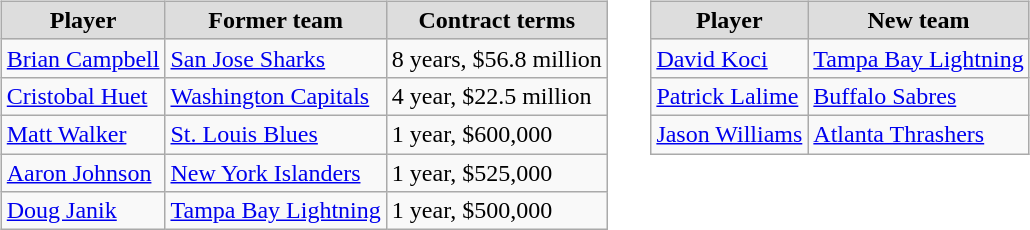<table cellspacing="10">
<tr>
<td valign="top"><br><table class="wikitable">
<tr align="center"  bgcolor="#dddddd">
<td><strong>Player</strong></td>
<td><strong>Former team</strong></td>
<td><strong>Contract terms</strong></td>
</tr>
<tr>
<td><a href='#'>Brian Campbell</a></td>
<td><a href='#'>San Jose Sharks</a></td>
<td>8 years, $56.8 million</td>
</tr>
<tr>
<td><a href='#'>Cristobal Huet</a></td>
<td><a href='#'>Washington Capitals</a></td>
<td>4 year, $22.5 million</td>
</tr>
<tr>
<td><a href='#'>Matt Walker</a></td>
<td><a href='#'>St. Louis Blues</a></td>
<td>1 year, $600,000</td>
</tr>
<tr>
<td><a href='#'>Aaron Johnson</a></td>
<td><a href='#'>New York Islanders</a></td>
<td>1 year, $525,000</td>
</tr>
<tr>
<td><a href='#'>Doug Janik</a></td>
<td><a href='#'>Tampa Bay Lightning</a></td>
<td>1 year, $500,000</td>
</tr>
</table>
</td>
<td valign="top"><br><table class="wikitable">
<tr align="center"  bgcolor="#dddddd">
<td><strong>Player</strong></td>
<td><strong>New team</strong></td>
</tr>
<tr>
<td><a href='#'>David Koci</a></td>
<td><a href='#'>Tampa Bay Lightning</a></td>
</tr>
<tr>
<td><a href='#'>Patrick Lalime</a></td>
<td><a href='#'>Buffalo Sabres</a></td>
</tr>
<tr>
<td><a href='#'>Jason Williams</a></td>
<td><a href='#'>Atlanta Thrashers</a></td>
</tr>
</table>
</td>
</tr>
</table>
